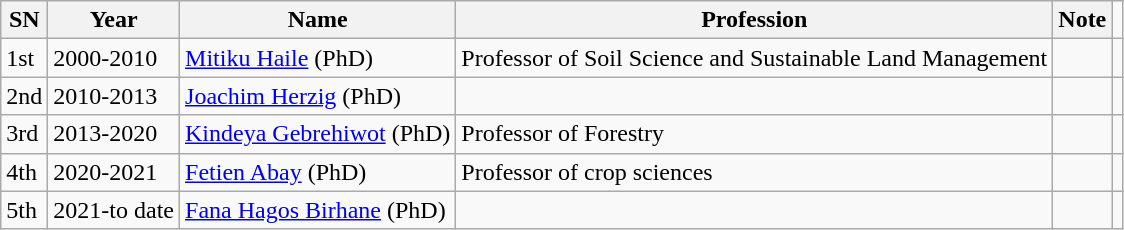<table class="wikitable">
<tr>
<th>SN</th>
<th>Year</th>
<th>Name</th>
<th>Profession</th>
<th>Note</th>
</tr>
<tr>
<td>1st</td>
<td>2000-2010</td>
<td><a href='#'>Mitiku Haile</a> (PhD)</td>
<td>Professor of Soil Science and Sustainable Land Management</td>
<td></td>
<td></td>
</tr>
<tr>
<td>2nd</td>
<td>2010-2013</td>
<td><a href='#'>Joachim Herzig</a> (PhD)</td>
<td></td>
<td></td>
<td></td>
</tr>
<tr>
<td>3rd</td>
<td>2013-2020</td>
<td><a href='#'>Kindeya Gebrehiwot</a> (PhD)</td>
<td>Professor of Forestry</td>
<td></td>
<td></td>
</tr>
<tr>
<td>4th</td>
<td>2020-2021</td>
<td><a href='#'>Fetien Abay</a> (PhD)</td>
<td>Professor of crop sciences</td>
<td></td>
<td></td>
</tr>
<tr>
<td>5th</td>
<td>2021-to date</td>
<td><a href='#'>Fana Hagos Birhane</a> (PhD)</td>
<td></td>
<td></td>
<td></td>
</tr>
</table>
